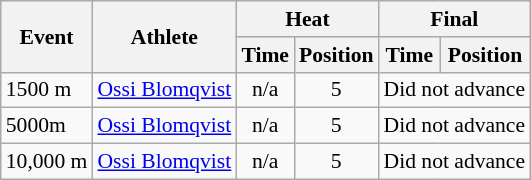<table class="wikitable" border="1" style="font-size:90%">
<tr>
<th rowspan=2>Event</th>
<th rowspan=2>Athlete</th>
<th colspan=2>Heat</th>
<th colspan=2>Final</th>
</tr>
<tr>
<th>Time</th>
<th>Position</th>
<th>Time</th>
<th>Position</th>
</tr>
<tr>
<td>1500 m</td>
<td><a href='#'>Ossi Blomqvist</a></td>
<td align=center>n/a</td>
<td align=center>5</td>
<td colspan=2 align=center>Did not advance</td>
</tr>
<tr>
<td>5000m</td>
<td><a href='#'>Ossi Blomqvist</a></td>
<td align=center>n/a</td>
<td align=center>5</td>
<td colspan=2 align=center>Did not advance</td>
</tr>
<tr>
<td>10,000 m</td>
<td><a href='#'>Ossi Blomqvist</a></td>
<td align=center>n/a</td>
<td align=center>5</td>
<td colspan=2 align=center>Did not advance</td>
</tr>
</table>
